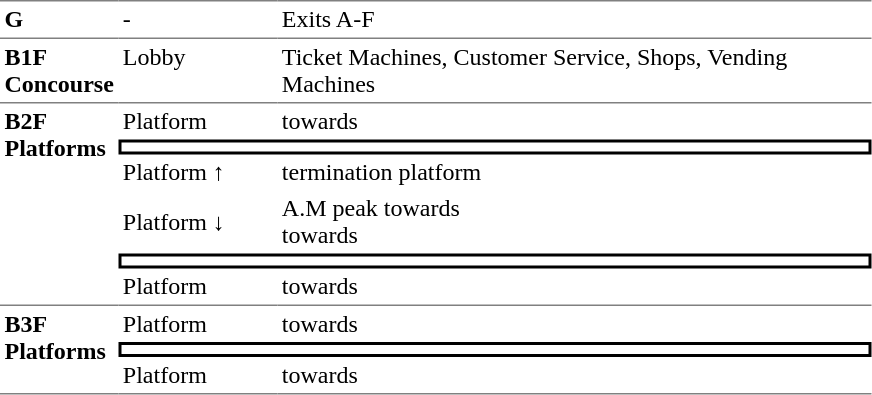<table table border=0 cellspacing=0 cellpadding=3>
<tr>
<td style="border-top:solid 1px gray;" width=50 valign=top><strong>G</strong></td>
<td style="border-top:solid 1px gray;" width=100 valign=top>-</td>
<td style="border-top:solid 1px gray;" width=390 valign=top>Exits A-F</td>
</tr>
<tr>
<td style="border-bottom:solid 1px gray; border-top:solid 1px gray;" valign=top width=50><strong>B1F<br>Concourse</strong></td>
<td style="border-bottom:solid 1px gray; border-top:solid 1px gray;" valign=top width=100>Lobby</td>
<td style="border-bottom:solid 1px gray; border-top:solid 1px gray;" valign=top width=390>Ticket Machines, Customer Service, Shops, Vending Machines</td>
</tr>
<tr>
<td style="border-bottom:solid 1px gray;" rowspan=6 valign=top><strong>B2F<br> Platforms</strong></td>
<td>Platform</td>
<td>  towards  </td>
</tr>
<tr>
<td style="border-right:solid 2px black;border-left:solid 2px black;border-top:solid 2px black;border-bottom:solid 2px black;text-align:center;" colspan=2></td>
</tr>
<tr>
<td style="border-bottom:solid 1px write;">Platform ↑</td>
<td style="border-bottom:solid 1px write;">  termination platform</td>
</tr>
<tr>
<td>Platform ↓</td>
<td>  A.M peak towards   <br>  towards   </td>
</tr>
<tr>
<td style="border-right:solid 2px black;border-left:solid 2px black;border-top:solid 2px black;border-bottom:solid 2px black;text-align:center;" colspan=2></td>
</tr>
<tr>
<td style="border-bottom:solid 1px gray;">Platform</td>
<td style="border-bottom:solid 1px gray;">  towards   </td>
</tr>
<tr>
<td style="border-bottom:solid 1px gray;" rowspan="3" valign=top><strong>B3F<br> Platforms</strong></td>
<td>Platform</td>
<td>  towards  </td>
</tr>
<tr>
<td style="border-right:solid 2px black;border-left:solid 2px black;border-top:solid 2px black;border-bottom:solid 2px black;text-align:center;" colspan=2></td>
</tr>
<tr>
<td style="border-bottom:solid 1px gray;">Platform</td>
<td style="border-bottom:solid 1px gray;">  towards   </td>
</tr>
</table>
